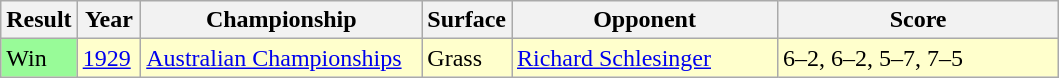<table class='sortable wikitable'>
<tr>
<th style="width:40px">Result</th>
<th style="width:35px">Year</th>
<th style="width:180px">Championship</th>
<th style="width:50px">Surface</th>
<th style="width:170px">Opponent</th>
<th style="width:180px" class="unsortable">Score</th>
</tr>
<tr bgcolor="#FFFFCC">
<td style="background:#98fb98;">Win</td>
<td><a href='#'>1929</a></td>
<td><a href='#'>Australian Championships</a></td>
<td>Grass</td>
<td> <a href='#'>Richard Schlesinger</a></td>
<td>6–2, 6–2, 5–7, 7–5</td>
</tr>
</table>
